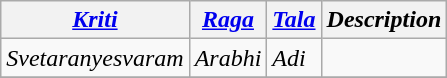<table class="wikitable">
<tr>
<th><em><a href='#'>Kriti</a></em></th>
<th><em><a href='#'>Raga</a></em></th>
<th><em><a href='#'>Tala</a></em></th>
<th><em>Description</em></th>
</tr>
<tr>
<td><em>Svetaranyesvaram</em></td>
<td><em>Arabhi</em></td>
<td><em>Adi</em></td>
<td></td>
</tr>
<tr>
</tr>
</table>
